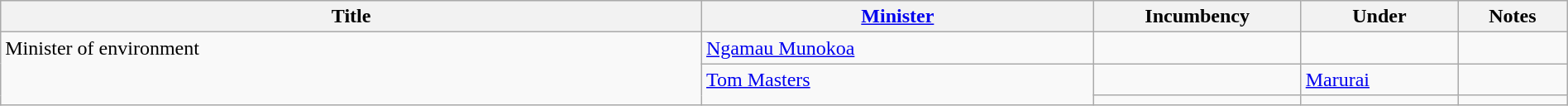<table class="wikitable" style="width:100%;">
<tr>
<th>Title</th>
<th style="width:25%;"><a href='#'>Minister</a></th>
<th style="width:160px;">Incumbency</th>
<th style="width:10%;">Under</th>
<th style="width:7%;">Notes</th>
</tr>
<tr>
<td rowspan="3" style="vertical-align:top;">Minister of environment</td>
<td><a href='#'>Ngamau Munokoa</a></td>
<td></td>
<td></td>
<td></td>
</tr>
<tr>
<td rowspan="2" style="vertical-align:top;"><a href='#'>Tom Masters</a></td>
<td></td>
<td><a href='#'>Marurai</a></td>
<td></td>
</tr>
<tr>
<td></td>
<td></td>
<td></td>
</tr>
</table>
